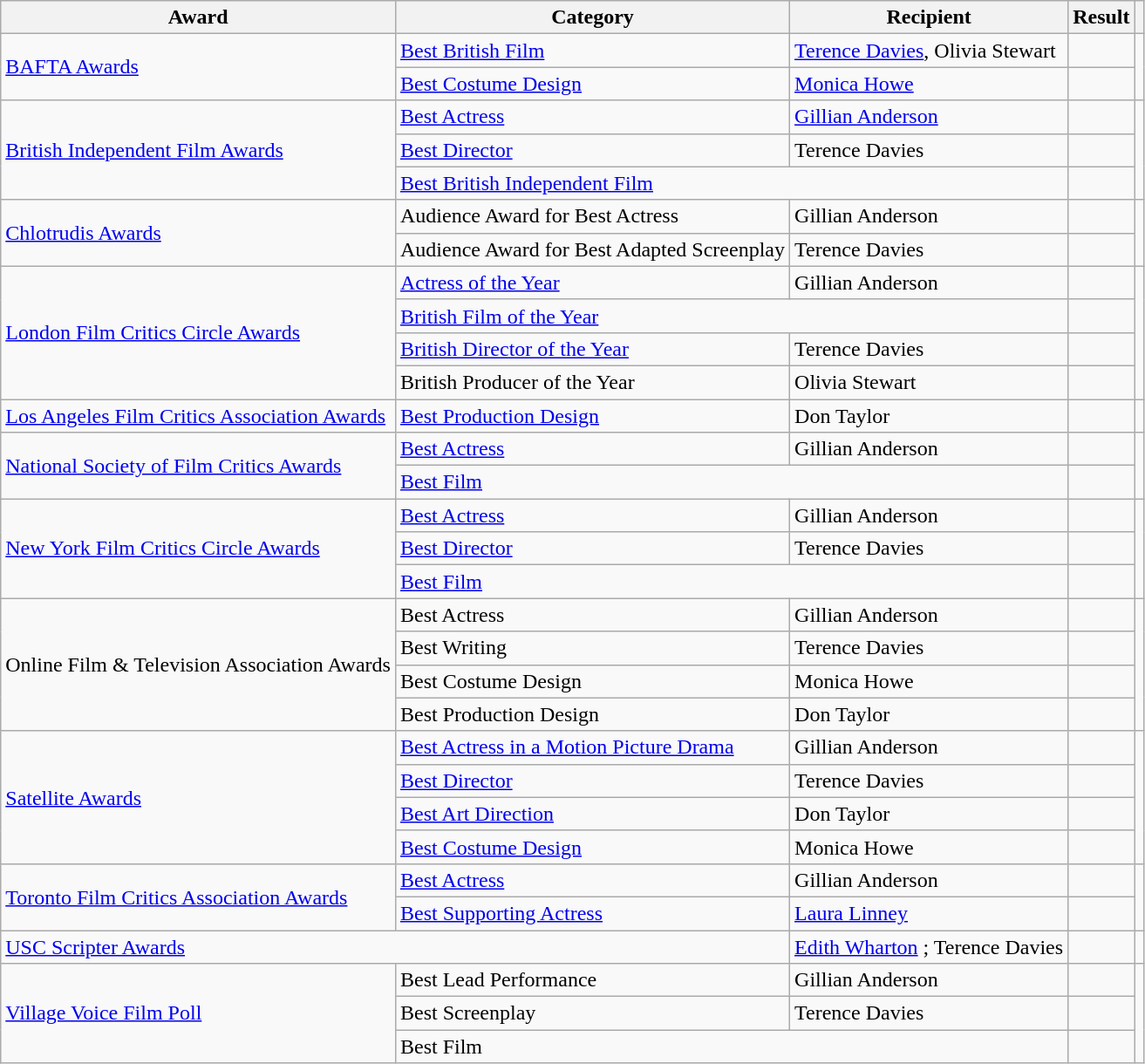<table class="wikitable sortable">
<tr>
<th>Award</th>
<th>Category</th>
<th>Recipient</th>
<th>Result</th>
<th></th>
</tr>
<tr>
<td rowspan="2"><a href='#'>BAFTA Awards</a></td>
<td><a href='#'>Best British Film</a></td>
<td><a href='#'>Terence Davies</a>, Olivia Stewart</td>
<td></td>
<td rowspan="2" align="center"></td>
</tr>
<tr>
<td><a href='#'>Best Costume Design</a></td>
<td><a href='#'>Monica Howe</a></td>
<td></td>
</tr>
<tr>
<td rowspan="3"><a href='#'>British Independent Film Awards</a></td>
<td><a href='#'>Best Actress</a></td>
<td><a href='#'>Gillian Anderson</a></td>
<td></td>
<td rowspan="3" align="center"></td>
</tr>
<tr>
<td><a href='#'>Best Director</a></td>
<td>Terence Davies</td>
<td></td>
</tr>
<tr>
<td colspan="2"><a href='#'>Best British Independent Film</a></td>
<td></td>
</tr>
<tr>
<td rowspan="2"><a href='#'>Chlotrudis Awards</a></td>
<td>Audience Award for Best Actress</td>
<td>Gillian Anderson</td>
<td></td>
<td rowspan="2" align="center"></td>
</tr>
<tr>
<td>Audience Award for Best Adapted Screenplay</td>
<td>Terence Davies</td>
<td></td>
</tr>
<tr>
<td rowspan="4"><a href='#'>London Film Critics Circle Awards</a></td>
<td><a href='#'>Actress of the Year</a></td>
<td>Gillian Anderson</td>
<td></td>
<td rowspan="4" align="center"></td>
</tr>
<tr>
<td colspan="2"><a href='#'>British Film of the Year</a></td>
<td></td>
</tr>
<tr>
<td><a href='#'>British Director of the Year</a></td>
<td>Terence Davies</td>
<td></td>
</tr>
<tr>
<td>British Producer of the Year</td>
<td>Olivia Stewart</td>
<td></td>
</tr>
<tr>
<td><a href='#'>Los Angeles Film Critics Association Awards</a></td>
<td><a href='#'>Best Production Design</a></td>
<td>Don Taylor</td>
<td></td>
<td align="center"></td>
</tr>
<tr>
<td rowspan="2"><a href='#'>National Society of Film Critics Awards</a></td>
<td><a href='#'>Best Actress</a></td>
<td>Gillian Anderson</td>
<td></td>
<td rowspan="2" align="center"></td>
</tr>
<tr>
<td colspan="2"><a href='#'>Best Film</a></td>
<td></td>
</tr>
<tr>
<td rowspan="3"><a href='#'>New York Film Critics Circle Awards</a></td>
<td><a href='#'>Best Actress</a></td>
<td>Gillian Anderson</td>
<td></td>
<td rowspan="3" align="center"></td>
</tr>
<tr>
<td><a href='#'>Best Director</a></td>
<td>Terence Davies</td>
<td></td>
</tr>
<tr>
<td colspan="2"><a href='#'>Best Film</a></td>
<td></td>
</tr>
<tr>
<td rowspan="4">Online Film & Television Association Awards</td>
<td>Best Actress</td>
<td>Gillian Anderson</td>
<td></td>
<td rowspan="4" align="center"></td>
</tr>
<tr>
<td>Best Writing</td>
<td>Terence Davies</td>
<td></td>
</tr>
<tr>
<td>Best Costume Design</td>
<td>Monica Howe</td>
<td></td>
</tr>
<tr>
<td>Best Production Design</td>
<td>Don Taylor</td>
<td></td>
</tr>
<tr>
<td rowspan="4"><a href='#'>Satellite Awards</a></td>
<td><a href='#'>Best Actress in a Motion Picture Drama</a></td>
<td>Gillian Anderson</td>
<td></td>
<td rowspan="4" align="center"></td>
</tr>
<tr>
<td><a href='#'>Best Director</a></td>
<td>Terence Davies</td>
<td></td>
</tr>
<tr>
<td><a href='#'>Best Art Direction</a></td>
<td>Don Taylor</td>
<td></td>
</tr>
<tr>
<td><a href='#'>Best Costume Design</a></td>
<td>Monica Howe</td>
<td></td>
</tr>
<tr>
<td rowspan="2"><a href='#'>Toronto Film Critics Association Awards</a></td>
<td><a href='#'>Best Actress</a></td>
<td>Gillian Anderson</td>
<td></td>
<td rowspan="2" align="center"></td>
</tr>
<tr>
<td><a href='#'>Best Supporting Actress</a></td>
<td><a href='#'>Laura Linney</a></td>
<td></td>
</tr>
<tr>
<td colspan="2"><a href='#'>USC Scripter Awards</a></td>
<td><a href='#'>Edith Wharton</a> ; Terence Davies </td>
<td></td>
<td align="center"></td>
</tr>
<tr>
<td rowspan="3"><a href='#'>Village Voice Film Poll</a></td>
<td>Best Lead Performance</td>
<td>Gillian Anderson</td>
<td></td>
<td rowspan="3" align="center"></td>
</tr>
<tr>
<td>Best Screenplay</td>
<td>Terence Davies</td>
<td></td>
</tr>
<tr>
<td colspan="2">Best Film</td>
<td></td>
</tr>
</table>
